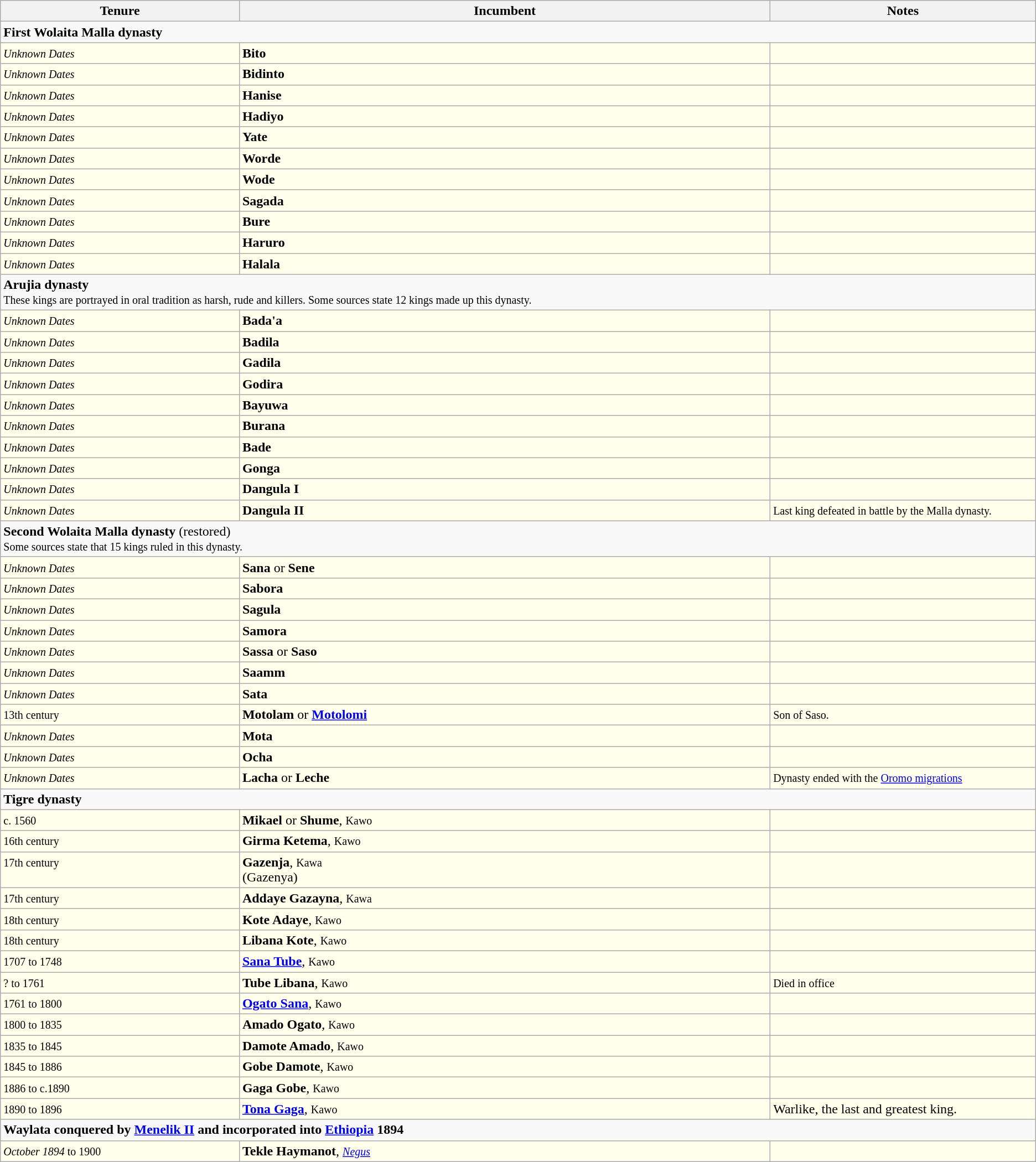<table class="wikitable">
<tr align=left>
<th width="18%">Tenure</th>
<th width="40%">Incumbent</th>
<th width="20%">Notes</th>
</tr>
<tr valign=top>
<td colspan="3"><strong>First Wolaita Malla dynasty</strong></td>
</tr>
<tr valign=top bgcolor="#ffffec">
<td><small><em>Unknown Dates</em> </small></td>
<td><strong>Bito</strong></td>
<td></td>
</tr>
<tr valign=top bgcolor="#ffffec">
<td><small><em>Unknown Dates</em> </small></td>
<td><strong>Bidinto</strong></td>
<td></td>
</tr>
<tr valign=top bgcolor="#ffffec">
<td><small><em>Unknown Dates</em> </small></td>
<td><strong>Hanise</strong></td>
<td></td>
</tr>
<tr valign=top bgcolor="#ffffec">
<td><small><em>Unknown Dates</em> </small></td>
<td><strong>Hadiyo</strong></td>
<td></td>
</tr>
<tr valign=top bgcolor="#ffffec">
<td><small><em>Unknown Dates</em> </small></td>
<td><strong>Yate</strong></td>
<td></td>
</tr>
<tr valign=top bgcolor="#ffffec">
<td><small><em>Unknown Dates</em> </small></td>
<td><strong>Worde</strong></td>
<td></td>
</tr>
<tr valign=top bgcolor="#ffffec">
<td><small><em>Unknown Dates</em> </small></td>
<td><strong>Wode</strong></td>
<td></td>
</tr>
<tr valign=top bgcolor="#ffffec">
<td><small><em>Unknown Dates</em> </small></td>
<td><strong>Sagada</strong></td>
<td></td>
</tr>
<tr valign=top bgcolor="#ffffec">
<td><small><em>Unknown Dates</em> </small></td>
<td><strong>Bure</strong></td>
<td></td>
</tr>
<tr valign=top bgcolor="#ffffec">
<td><small><em>Unknown Dates</em> </small></td>
<td><strong>Haruro</strong></td>
<td></td>
</tr>
<tr valign=top bgcolor="#ffffec">
<td><small><em>Unknown Dates</em> </small></td>
<td><strong>Halala</strong></td>
<td></td>
</tr>
<tr valign=top>
<td colspan="3"><strong>Arujia dynasty</strong><br><small>These kings are portrayed in oral tradition as harsh, rude and killers. Some sources state 12 kings made up this dynasty.</small></td>
</tr>
<tr valign=top bgcolor="#ffffec">
<td><small><em>Unknown Dates</em> </small></td>
<td><strong>Bada'a</strong></td>
<td></td>
</tr>
<tr valign=top bgcolor="#ffffec">
<td><small><em>Unknown Dates</em> </small></td>
<td><strong>Badila</strong></td>
<td></td>
</tr>
<tr valign=top bgcolor="#ffffec">
<td><small><em>Unknown Dates</em> </small></td>
<td><strong>Gadila</strong></td>
<td></td>
</tr>
<tr valign=top bgcolor="#ffffec">
<td><small><em>Unknown Dates</em> </small></td>
<td><strong>Godira</strong></td>
<td></td>
</tr>
<tr valign=top bgcolor="#ffffec">
<td><small><em>Unknown Dates</em> </small></td>
<td><strong>Bayuwa</strong></td>
<td></td>
</tr>
<tr valign=top bgcolor="#ffffec">
<td><small><em>Unknown Dates</em> </small></td>
<td><strong>Burana</strong></td>
<td></td>
</tr>
<tr valign=top bgcolor="#ffffec">
<td><small><em>Unknown Dates</em> </small></td>
<td><strong>Bade</strong></td>
<td></td>
</tr>
<tr valign=top bgcolor="#ffffec">
<td><small><em>Unknown Dates</em> </small></td>
<td><strong>Gonga</strong></td>
<td></td>
</tr>
<tr valign=top bgcolor="#ffffec">
<td><small><em>Unknown Dates</em> </small></td>
<td><strong>Dangula I</strong></td>
<td></td>
</tr>
<tr valign=top bgcolor="#ffffec">
<td><small><em>Unknown Dates</em> </small></td>
<td><strong>Dangula II</strong></td>
<td><small>Last king defeated in battle by the Malla dynasty.</small></td>
</tr>
<tr valign=top>
<td colspan="3"><strong>Second Wolaita Malla dynasty</strong> (restored)<br><small>Some sources state that 15 kings ruled in this dynasty.</small></td>
</tr>
<tr valign=top bgcolor="#ffffec">
<td><small><em>Unknown Dates</em> </small></td>
<td><strong>Sana</strong> or <strong>Sene</strong></td>
<td></td>
</tr>
<tr valign=top bgcolor="#ffffec">
<td><small><em>Unknown Dates</em> </small></td>
<td><strong>Sabora</strong></td>
<td></td>
</tr>
<tr valign=top bgcolor="#ffffec">
<td><small><em>Unknown Dates</em> </small></td>
<td><strong>Sagula</strong></td>
<td></td>
</tr>
<tr valign=top bgcolor="#ffffec">
<td><small><em>Unknown Dates</em> </small></td>
<td><strong>Samora</strong></td>
<td></td>
</tr>
<tr valign=top bgcolor="#ffffec">
<td><small><em>Unknown Dates</em> </small></td>
<td><strong>Sassa</strong> or <strong>Saso</strong></td>
<td></td>
</tr>
<tr valign=top bgcolor="#ffffec">
<td><small><em>Unknown Dates</em> </small></td>
<td><strong>Saamm</strong></td>
<td></td>
</tr>
<tr valign=top bgcolor="#ffffec">
<td><small><em>Unknown Dates</em> </small></td>
<td><strong>Sata</strong></td>
<td></td>
</tr>
<tr valign=top bgcolor="#ffffec">
<td><small>13th century</small></td>
<td><strong>Motolam</strong> or <strong><a href='#'>Motolomi</a></strong></td>
<td><small>Son of Saso.</small></td>
</tr>
<tr valign=top bgcolor="#ffffec">
<td><small><em>Unknown Dates</em> </small></td>
<td><strong>Mota</strong></td>
<td></td>
</tr>
<tr valign=top bgcolor="#ffffec">
<td><small><em>Unknown Dates</em> </small></td>
<td><strong>Ocha</strong></td>
<td></td>
</tr>
<tr valign=top bgcolor="#ffffec">
<td><small><em>Unknown Dates</em> </small></td>
<td><strong>Lacha</strong> or <strong>Leche</strong></td>
<td><small>Dynasty ended with the <a href='#'>Oromo migrations</a></small></td>
</tr>
<tr valign=top>
<td colspan="3"><strong>Tigre dynasty</strong></td>
</tr>
<tr valign=top bgcolor="#ffffec">
<td><small>c. 1560 </small></td>
<td><strong>Mikael</strong> or <strong>Shume</strong>, <small>Kawo</small></td>
<td></td>
</tr>
<tr valign=top bgcolor="#ffffec">
<td><small>16th century</small></td>
<td><strong>Girma Ketema</strong>, <small>Kawo</small></td>
<td></td>
</tr>
<tr valign=top bgcolor="#ffffec">
<td><small>17th century</small></td>
<td><strong>Gazenja</strong>, <small>Kawa</small><br>(Gazenya)</td>
<td></td>
</tr>
<tr valign=top bgcolor="#ffffec">
<td><small>17th century</small></td>
<td><strong>Addaye Gazayna</strong>, <small>Kawa</small></td>
<td></td>
</tr>
<tr valign=top bgcolor="#ffffec">
<td><small>18th century</small></td>
<td><strong>Kote Adaye</strong>, <small>Kawo</small></td>
<td></td>
</tr>
<tr valign=top bgcolor="#ffffec">
<td><small>18th century</small></td>
<td><strong>Libana Kote</strong>, <small>Kawo</small></td>
<td></td>
</tr>
<tr valign=top bgcolor="#ffffec">
<td><small>1707 to 1748</small></td>
<td><strong><a href='#'>Sana Tube</a></strong>, <small>Kawo</small></td>
<td></td>
</tr>
<tr valign=top bgcolor="#ffffec">
<td><small>? to 1761</small></td>
<td><strong>Tube Libana</strong>, <small>Kawo</small></td>
<td><small>Died in office</small></td>
</tr>
<tr valign=top bgcolor="#ffffec">
<td><small>1761 to 1800</small></td>
<td><strong><a href='#'>Ogato Sana</a></strong>, <small>Kawo</small></td>
<td></td>
</tr>
<tr valign=top bgcolor="#ffffec">
<td><small>1800 to 1835</small></td>
<td><strong>Amado Ogato</strong>, <small>Kawo</small></td>
<td></td>
</tr>
<tr valign=top bgcolor="#ffffec">
<td><small>1835 to 1845</small></td>
<td><strong>Damote Amado</strong>, <small>Kawo</small></td>
<td></td>
</tr>
<tr valign=top bgcolor="#ffffec">
<td><small>1845 to 1886</small></td>
<td><strong>Gobe Damote</strong>, <small>Kawo</small></td>
<td></td>
</tr>
<tr valign=top bgcolor="#ffffec">
<td><small>1886 to c.1890</small></td>
<td><strong>Gaga Gobe</strong>, <small>Kawo</small></td>
<td></td>
</tr>
<tr valign=top bgcolor="#ffffec">
<td><small>1890 to 1896</small></td>
<td><strong><a href='#'>Tona Gaga</a></strong>, <small>Kawo</small></td>
<td>Warlike, the last and greatest king.</td>
</tr>
<tr valign=top>
<td colspan="3"><strong>Waylata conquered by <a href='#'>Menelik II</a> and incorporated into <a href='#'>Ethiopia</a> 1894</strong></td>
</tr>
<tr valign=top bgcolor="#ffffec">
<td><small><em>October 1894</em> to 1900</small></td>
<td><strong>Tekle Haymanot</strong>, <small><em><a href='#'>Negus</a></em></small></td>
<td></td>
</tr>
</table>
